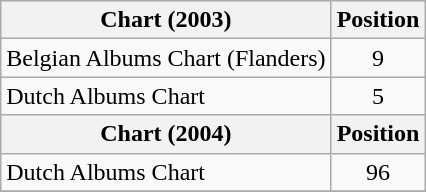<table class = "wikitable sortable">
<tr>
<th>Chart (2003)</th>
<th>Position</th>
</tr>
<tr>
<td>Belgian Albums Chart (Flanders)</td>
<td align="center">9</td>
</tr>
<tr>
<td>Dutch Albums Chart</td>
<td align="center">5</td>
</tr>
<tr>
<th>Chart (2004)</th>
<th>Position</th>
</tr>
<tr>
<td>Dutch Albums Chart</td>
<td align="center">96</td>
</tr>
<tr>
</tr>
</table>
